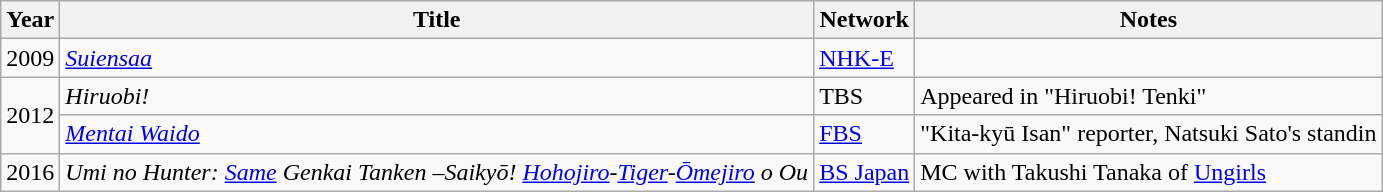<table class="wikitable">
<tr>
<th>Year</th>
<th>Title</th>
<th>Network</th>
<th>Notes</th>
</tr>
<tr>
<td>2009</td>
<td><em><a href='#'>Suiensaa</a></em></td>
<td><a href='#'>NHK-E</a></td>
<td></td>
</tr>
<tr>
<td rowspan="2">2012</td>
<td><em>Hiruobi!</em></td>
<td>TBS</td>
<td>Appeared in "Hiruobi! Tenki"</td>
</tr>
<tr>
<td><em><a href='#'>Mentai Waido</a></em></td>
<td><a href='#'>FBS</a></td>
<td>"Kita-kyū Isan" reporter, Natsuki Sato's standin</td>
</tr>
<tr>
<td>2016</td>
<td><em>Umi no Hunter: <a href='#'>Same</a> Genkai Tanken –Saikyō! <a href='#'>Hohojiro</a>-<a href='#'>Tiger</a>-<a href='#'>Ōmejiro</a> o Ou</em></td>
<td><a href='#'>BS Japan</a></td>
<td>MC with Takushi Tanaka of <a href='#'>Ungirls</a></td>
</tr>
</table>
